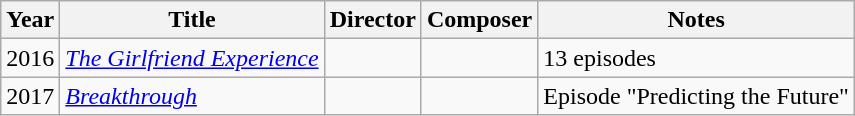<table class="wikitable">
<tr>
<th>Year</th>
<th>Title</th>
<th>Director</th>
<th>Composer</th>
<th>Notes</th>
</tr>
<tr>
<td>2016</td>
<td><em><a href='#'>The Girlfriend Experience</a></em></td>
<td></td>
<td></td>
<td>13 episodes</td>
</tr>
<tr>
<td>2017</td>
<td><em><a href='#'>Breakthrough</a></em></td>
<td></td>
<td></td>
<td>Episode "Predicting the Future"</td>
</tr>
</table>
